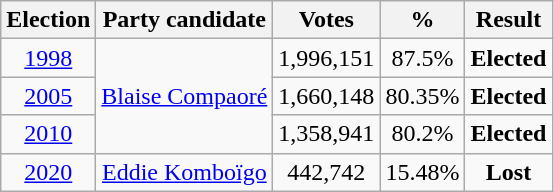<table class=wikitable style=text-align:center>
<tr>
<th>Election</th>
<th>Party candidate</th>
<th>Votes</th>
<th>%</th>
<th>Result</th>
</tr>
<tr>
<td><a href='#'>1998</a></td>
<td rowspan=3><a href='#'>Blaise Compaoré</a></td>
<td>1,996,151</td>
<td>87.5%</td>
<td><strong>Elected</strong> </td>
</tr>
<tr>
<td><a href='#'>2005</a></td>
<td>1,660,148</td>
<td>80.35%</td>
<td><strong>Elected</strong> </td>
</tr>
<tr>
<td><a href='#'>2010</a></td>
<td>1,358,941</td>
<td>80.2%</td>
<td><strong>Elected</strong> </td>
</tr>
<tr>
<td><a href='#'>2020</a></td>
<td><a href='#'>Eddie Komboïgo</a></td>
<td>442,742</td>
<td>15.48%</td>
<td><strong>Lost</strong> </td>
</tr>
</table>
